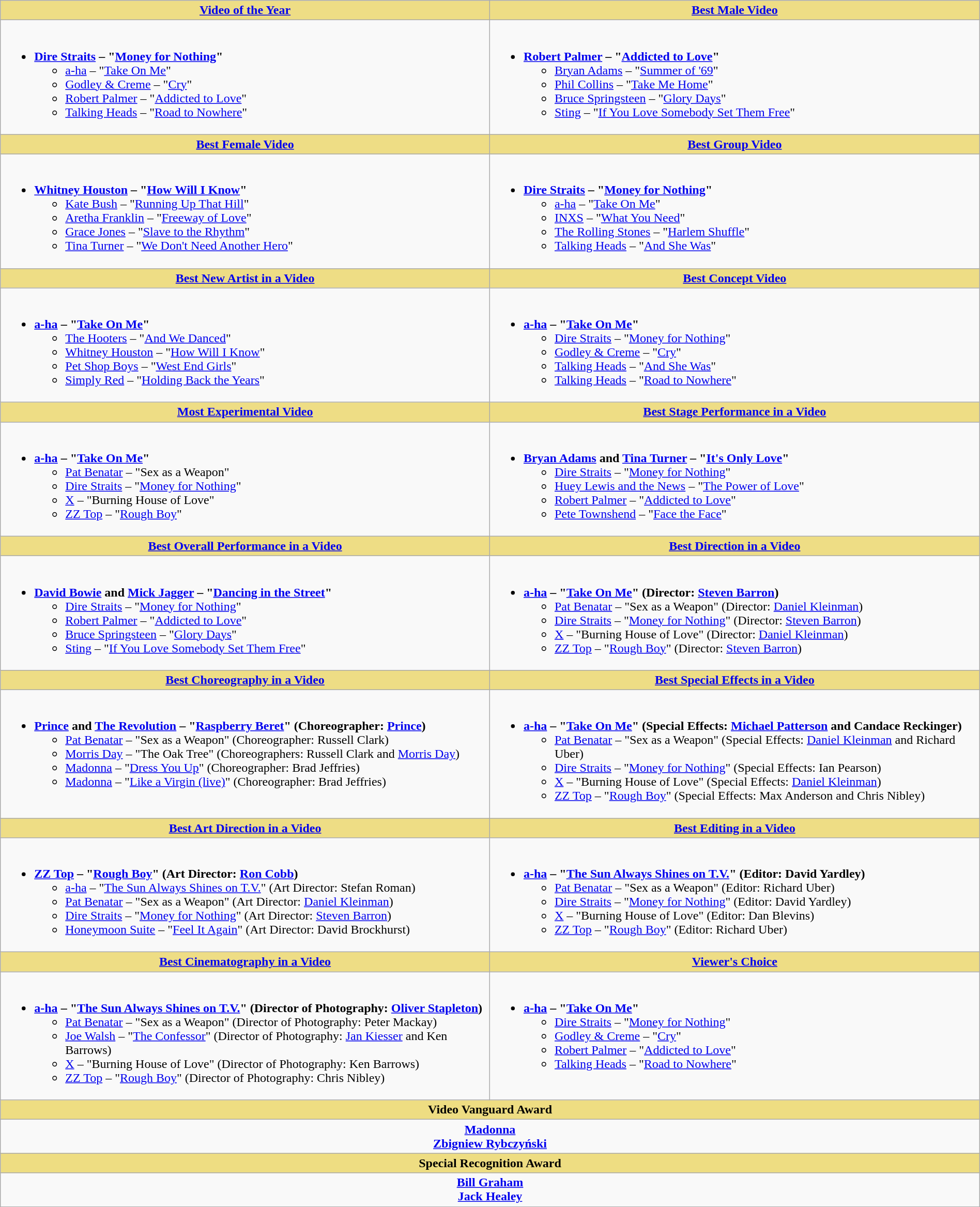<table class="wikitable" style="width:100%">
<tr>
<th style="background:#EEDD85; width=50%"><a href='#'>Video of the Year</a></th>
<th style="background:#EEDD85; width=50%"><a href='#'>Best Male Video</a></th>
</tr>
<tr>
<td valign="top"><br><ul><li><strong><a href='#'>Dire Straits</a> – "<a href='#'>Money for Nothing</a>"</strong><ul><li><a href='#'>a-ha</a> – "<a href='#'>Take On Me</a>"</li><li><a href='#'>Godley & Creme</a> – "<a href='#'>Cry</a>"</li><li><a href='#'>Robert Palmer</a> – "<a href='#'>Addicted to Love</a>"</li><li><a href='#'>Talking Heads</a> – "<a href='#'>Road to Nowhere</a>"</li></ul></li></ul></td>
<td valign="top"><br><ul><li><strong><a href='#'>Robert Palmer</a> – "<a href='#'>Addicted to Love</a>"</strong><ul><li><a href='#'>Bryan Adams</a> – "<a href='#'>Summer of '69</a>"</li><li><a href='#'>Phil Collins</a> – "<a href='#'>Take Me Home</a>"</li><li><a href='#'>Bruce Springsteen</a> – "<a href='#'>Glory Days</a>"</li><li><a href='#'>Sting</a> – "<a href='#'>If You Love Somebody Set Them Free</a>"</li></ul></li></ul></td>
</tr>
<tr>
<th style="background:#EEDD85; width=50%"><a href='#'>Best Female Video</a></th>
<th style="background:#EEDD85; width=50%"><a href='#'>Best Group Video</a></th>
</tr>
<tr>
<td valign="top"><br><ul><li><strong><a href='#'>Whitney Houston</a> – "<a href='#'>How Will I Know</a>"</strong><ul><li><a href='#'>Kate Bush</a> – "<a href='#'>Running Up That Hill</a>"</li><li><a href='#'>Aretha Franklin</a> – "<a href='#'>Freeway of Love</a>"</li><li><a href='#'>Grace Jones</a> – "<a href='#'>Slave to the Rhythm</a>"</li><li><a href='#'>Tina Turner</a> – "<a href='#'>We Don't Need Another Hero</a>"</li></ul></li></ul></td>
<td valign="top"><br><ul><li><strong><a href='#'>Dire Straits</a> – "<a href='#'>Money for Nothing</a>"</strong><ul><li><a href='#'>a-ha</a> – "<a href='#'>Take On Me</a>"</li><li><a href='#'>INXS</a> – "<a href='#'>What You Need</a>"</li><li><a href='#'>The Rolling Stones</a> – "<a href='#'>Harlem Shuffle</a>"</li><li><a href='#'>Talking Heads</a> – "<a href='#'>And She Was</a>"</li></ul></li></ul></td>
</tr>
<tr>
<th style="background:#EEDD85; width=50%"><a href='#'>Best New Artist in a Video</a></th>
<th style="background:#EEDD85; width=50%"><a href='#'>Best Concept Video</a></th>
</tr>
<tr>
<td valign="top"><br><ul><li><strong><a href='#'>a-ha</a> – "<a href='#'>Take On Me</a>"</strong><ul><li><a href='#'>The Hooters</a> – "<a href='#'>And We Danced</a>"</li><li><a href='#'>Whitney Houston</a> – "<a href='#'>How Will I Know</a>"</li><li><a href='#'>Pet Shop Boys</a> – "<a href='#'>West End Girls</a>"</li><li><a href='#'>Simply Red</a> – "<a href='#'>Holding Back the Years</a>"</li></ul></li></ul></td>
<td valign="top"><br><ul><li><strong><a href='#'>a-ha</a> – "<a href='#'>Take On Me</a>"</strong><ul><li><a href='#'>Dire Straits</a> – "<a href='#'>Money for Nothing</a>"</li><li><a href='#'>Godley & Creme</a> – "<a href='#'>Cry</a>"</li><li><a href='#'>Talking Heads</a> – "<a href='#'>And She Was</a>"</li><li><a href='#'>Talking Heads</a> – "<a href='#'>Road to Nowhere</a>"</li></ul></li></ul></td>
</tr>
<tr>
<th style="background:#EEDD85; width=50%"><a href='#'>Most Experimental Video</a></th>
<th style="background:#EEDD85; width=50%"><a href='#'>Best Stage Performance in a Video</a></th>
</tr>
<tr>
<td valign="top"><br><ul><li><strong><a href='#'>a-ha</a> – "<a href='#'>Take On Me</a>"</strong><ul><li><a href='#'>Pat Benatar</a> – "Sex as a Weapon"</li><li><a href='#'>Dire Straits</a> – "<a href='#'>Money for Nothing</a>"</li><li><a href='#'>X</a> – "Burning House of Love"</li><li><a href='#'>ZZ Top</a> – "<a href='#'>Rough Boy</a>"</li></ul></li></ul></td>
<td valign="top"><br><ul><li><strong><a href='#'>Bryan Adams</a> and <a href='#'>Tina Turner</a> – "<a href='#'>It's Only Love</a>"</strong><ul><li><a href='#'>Dire Straits</a> – "<a href='#'>Money for Nothing</a>"</li><li><a href='#'>Huey Lewis and the News</a> – "<a href='#'>The Power of Love</a>"</li><li><a href='#'>Robert Palmer</a> – "<a href='#'>Addicted to Love</a>"</li><li><a href='#'>Pete Townshend</a> – "<a href='#'>Face the Face</a>"</li></ul></li></ul></td>
</tr>
<tr>
<th style="background:#EEDD85; width=50%"><a href='#'>Best Overall Performance in a Video</a></th>
<th style="background:#EEDD85; width=50%"><a href='#'>Best Direction in a Video</a></th>
</tr>
<tr>
<td valign="top"><br><ul><li><strong><a href='#'>David Bowie</a> and <a href='#'>Mick Jagger</a> – "<a href='#'>Dancing in the Street</a>"</strong><ul><li><a href='#'>Dire Straits</a> – "<a href='#'>Money for Nothing</a>"</li><li><a href='#'>Robert Palmer</a> – "<a href='#'>Addicted to Love</a>"</li><li><a href='#'>Bruce Springsteen</a> – "<a href='#'>Glory Days</a>"</li><li><a href='#'>Sting</a> – "<a href='#'>If You Love Somebody Set Them Free</a>"</li></ul></li></ul></td>
<td valign="top"><br><ul><li><strong><a href='#'>a-ha</a> – "<a href='#'>Take On Me</a>" (Director: <a href='#'>Steven Barron</a>)</strong><ul><li><a href='#'>Pat Benatar</a> – "Sex as a Weapon" (Director: <a href='#'>Daniel Kleinman</a>)</li><li><a href='#'>Dire Straits</a> – "<a href='#'>Money for Nothing</a>" (Director: <a href='#'>Steven Barron</a>)</li><li><a href='#'>X</a> – "Burning House of Love" (Director: <a href='#'>Daniel Kleinman</a>)</li><li><a href='#'>ZZ Top</a> – "<a href='#'>Rough Boy</a>" (Director: <a href='#'>Steven Barron</a>)</li></ul></li></ul></td>
</tr>
<tr>
<th style="background:#EEDD85; width=50%"><a href='#'>Best Choreography in a Video</a></th>
<th style="background:#EEDD85; width=50%"><a href='#'>Best Special Effects in a Video</a></th>
</tr>
<tr>
<td valign="top"><br><ul><li><strong><a href='#'>Prince</a> and <a href='#'>The Revolution</a> – "<a href='#'>Raspberry Beret</a>" (Choreographer: <a href='#'>Prince</a>)</strong><ul><li><a href='#'>Pat Benatar</a> – "Sex as a Weapon" (Choreographer: Russell Clark)</li><li><a href='#'>Morris Day</a> – "The Oak Tree" (Choreographers: Russell Clark and <a href='#'>Morris Day</a>)</li><li><a href='#'>Madonna</a> – "<a href='#'>Dress You Up</a>" (Choreographer: Brad Jeffries)</li><li><a href='#'>Madonna</a> – "<a href='#'>Like a Virgin (live)</a>" (Choreographer: Brad Jeffries)</li></ul></li></ul></td>
<td valign="top"><br><ul><li><strong><a href='#'>a-ha</a> – "<a href='#'>Take On Me</a>" (Special Effects: <a href='#'>Michael Patterson</a> and Candace Reckinger)</strong><ul><li><a href='#'>Pat Benatar</a> – "Sex as a Weapon" (Special Effects: <a href='#'>Daniel Kleinman</a> and Richard Uber)</li><li><a href='#'>Dire Straits</a> – "<a href='#'>Money for Nothing</a>" (Special Effects: Ian Pearson)</li><li><a href='#'>X</a> – "Burning House of Love" (Special Effects: <a href='#'>Daniel Kleinman</a>)</li><li><a href='#'>ZZ Top</a> – "<a href='#'>Rough Boy</a>" (Special Effects: Max Anderson and Chris Nibley)</li></ul></li></ul></td>
</tr>
<tr>
<th style="background:#EEDD85; width=50%"><a href='#'>Best Art Direction in a Video</a></th>
<th style="background:#EEDD85; width=50%"><a href='#'>Best Editing in a Video</a></th>
</tr>
<tr>
<td valign="top"><br><ul><li><strong><a href='#'>ZZ Top</a> – "<a href='#'>Rough Boy</a>" (Art Director: <a href='#'>Ron Cobb</a>)</strong><ul><li><a href='#'>a-ha</a> – "<a href='#'>The Sun Always Shines on T.V.</a>" (Art Director: Stefan Roman)</li><li><a href='#'>Pat Benatar</a> – "Sex as a Weapon" (Art Director: <a href='#'>Daniel Kleinman</a>)</li><li><a href='#'>Dire Straits</a> – "<a href='#'>Money for Nothing</a>" (Art Director: <a href='#'>Steven Barron</a>)</li><li><a href='#'>Honeymoon Suite</a> – "<a href='#'>Feel It Again</a>" (Art Director: David Brockhurst)</li></ul></li></ul></td>
<td valign="top"><br><ul><li><strong><a href='#'>a-ha</a> – "<a href='#'>The Sun Always Shines on T.V.</a>" (Editor: David Yardley)</strong><ul><li><a href='#'>Pat Benatar</a> – "Sex as a Weapon" (Editor: Richard Uber)</li><li><a href='#'>Dire Straits</a> – "<a href='#'>Money for Nothing</a>" (Editor: David Yardley)</li><li><a href='#'>X</a> – "Burning House of Love" (Editor: Dan Blevins)</li><li><a href='#'>ZZ Top</a> – "<a href='#'>Rough Boy</a>" (Editor: Richard Uber)</li></ul></li></ul></td>
</tr>
<tr>
<th style="background:#EEDD85; width=50%"><a href='#'>Best Cinematography in a Video</a></th>
<th style="background:#EEDD85; width=50%"><a href='#'>Viewer's Choice</a></th>
</tr>
<tr>
<td valign="top"><br><ul><li><strong><a href='#'>a-ha</a> – "<a href='#'>The Sun Always Shines on T.V.</a>" (Director of Photography: <a href='#'>Oliver Stapleton</a>)</strong><ul><li><a href='#'>Pat Benatar</a> – "Sex as a Weapon" (Director of Photography: Peter Mackay)</li><li><a href='#'>Joe Walsh</a> – "<a href='#'>The Confessor</a>" (Director of Photography: <a href='#'>Jan Kiesser</a> and Ken Barrows)</li><li><a href='#'>X</a> – "Burning House of Love" (Director of Photography: Ken Barrows)</li><li><a href='#'>ZZ Top</a> – "<a href='#'>Rough Boy</a>" (Director of Photography: Chris Nibley)</li></ul></li></ul></td>
<td valign="top"><br><ul><li><strong><a href='#'>a-ha</a> – "<a href='#'>Take On Me</a>"</strong><ul><li><a href='#'>Dire Straits</a> – "<a href='#'>Money for Nothing</a>"</li><li><a href='#'>Godley & Creme</a> – "<a href='#'>Cry</a>"</li><li><a href='#'>Robert Palmer</a> – "<a href='#'>Addicted to Love</a>"</li><li><a href='#'>Talking Heads</a> – "<a href='#'>Road to Nowhere</a>"</li></ul></li></ul></td>
</tr>
<tr>
<th style="background:#EEDD82; width=50%" colspan="2">Video Vanguard Award</th>
</tr>
<tr>
<td scope="row" colspan="2" style="text-align: center;"><strong><a href='#'>Madonna</a></strong><br><strong><a href='#'>Zbigniew Rybczyński</a></strong></td>
</tr>
<tr>
<th style="background:#EEDD82; width=50%" colspan="2">Special Recognition Award</th>
</tr>
<tr>
<td colspan="2" style="text-align: center;"><strong><a href='#'>Bill Graham</a></strong><br><strong><a href='#'>Jack Healey</a></strong></td>
</tr>
</table>
